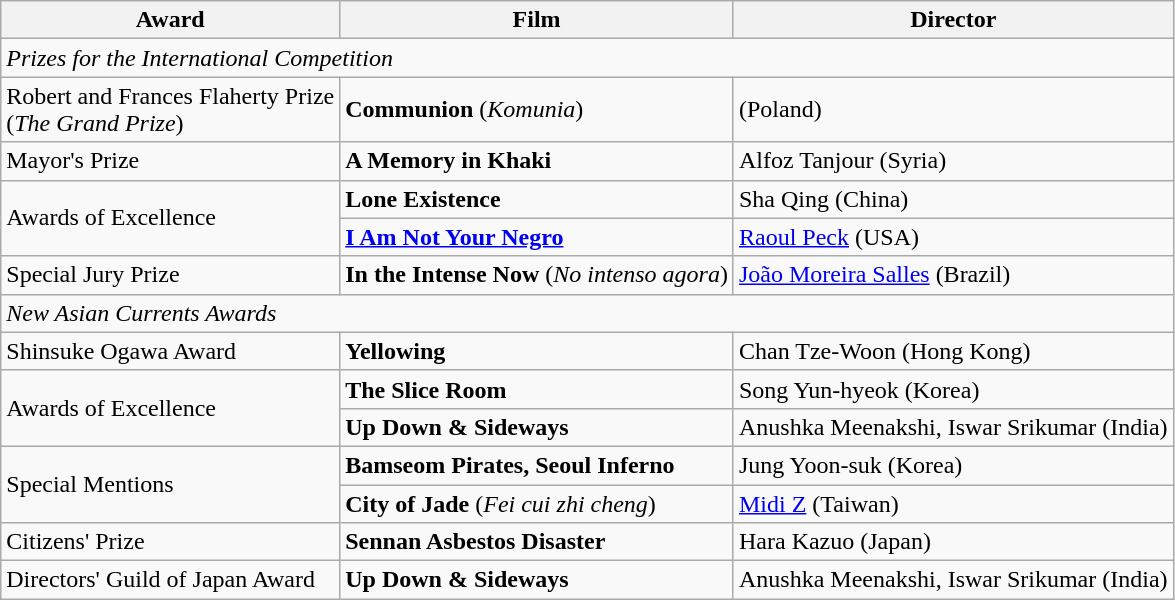<table class="wikitable">
<tr>
<th>Award</th>
<th>Film</th>
<th>Director</th>
</tr>
<tr>
<td colspan="3"><em>Prizes for the International Competition</em></td>
</tr>
<tr>
<td>Robert and Frances Flaherty Prize<br>(<em>The Grand Prize</em>)</td>
<td><strong>Communion</strong> (<em>Komunia</em>)</td>
<td> (Poland)</td>
</tr>
<tr>
<td>Mayor's Prize<br></td>
<td><strong>A Memory in Khaki</strong></td>
<td>Alfoz Tanjour (Syria)</td>
</tr>
<tr>
<td rowspan="2">Awards of Excellence</td>
<td><strong>Lone Existence</strong></td>
<td>Sha Qing (China)</td>
</tr>
<tr>
<td><strong><a href='#'>I Am Not Your Negro</a></strong></td>
<td><a href='#'>Raoul Peck</a> (USA)</td>
</tr>
<tr>
<td>Special Jury Prize</td>
<td><strong>In the Intense Now</strong> (<em>No intenso agora</em>)</td>
<td><a href='#'>João Moreira Salles</a> (Brazil)</td>
</tr>
<tr>
<td colspan="3"><em>New Asian Currents Awards</em></td>
</tr>
<tr>
<td>Shinsuke Ogawa Award</td>
<td><strong>Yellowing</strong></td>
<td>Chan Tze-Woon (Hong Kong)</td>
</tr>
<tr>
<td rowspan="2">Awards of Excellence</td>
<td><strong>The Slice Room</strong></td>
<td>Song Yun-hyeok (Korea)</td>
</tr>
<tr>
<td><strong>Up Down & Sideways</strong></td>
<td>Anushka Meenakshi, Iswar Srikumar (India)</td>
</tr>
<tr>
<td rowspan="2">Special Mentions</td>
<td><strong>Bamseom Pirates, Seoul Inferno</strong></td>
<td>Jung Yoon-suk (Korea)</td>
</tr>
<tr>
<td><strong>City of Jade</strong> (<em>Fei cui zhi cheng</em>)</td>
<td><a href='#'>Midi Z</a> (Taiwan)</td>
</tr>
<tr>
<td>Citizens' Prize</td>
<td><strong>Sennan Asbestos Disaster</strong></td>
<td>Hara Kazuo (Japan)</td>
</tr>
<tr>
<td>Directors' Guild of Japan Award</td>
<td><strong>Up Down & Sideways</strong></td>
<td>Anushka Meenakshi, Iswar Srikumar (India)</td>
</tr>
</table>
